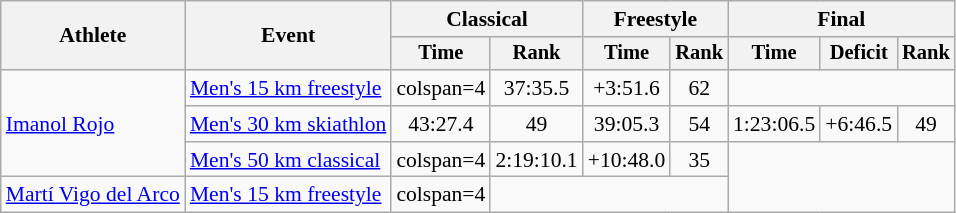<table class="wikitable" style="font-size:90%">
<tr>
<th rowspan=2>Athlete</th>
<th rowspan=2>Event</th>
<th colspan=2>Classical</th>
<th colspan=2>Freestyle</th>
<th colspan=3>Final</th>
</tr>
<tr style="font-size: 95%">
<th>Time</th>
<th>Rank</th>
<th>Time</th>
<th>Rank</th>
<th>Time</th>
<th>Deficit</th>
<th>Rank</th>
</tr>
<tr align=center>
<td align=left rowspan=3><a href='#'>Imanol Rojo</a></td>
<td align=left><a href='#'>Men's 15 km freestyle</a></td>
<td>colspan=4 </td>
<td>37:35.5</td>
<td>+3:51.6</td>
<td>62</td>
</tr>
<tr align=center>
<td align=left><a href='#'>Men's 30 km skiathlon</a></td>
<td>43:27.4</td>
<td>49</td>
<td>39:05.3</td>
<td>54</td>
<td>1:23:06.5</td>
<td>+6:46.5</td>
<td>49</td>
</tr>
<tr align=center>
<td align=left><a href='#'>Men's 50 km classical</a></td>
<td>colspan=4 </td>
<td>2:19:10.1</td>
<td>+10:48.0</td>
<td>35</td>
</tr>
<tr align=center>
<td align=left><a href='#'>Martí Vigo del Arco</a></td>
<td align=left><a href='#'>Men's 15 km freestyle</a></td>
<td>colspan=4 </td>
<td colspan=3></td>
</tr>
</table>
